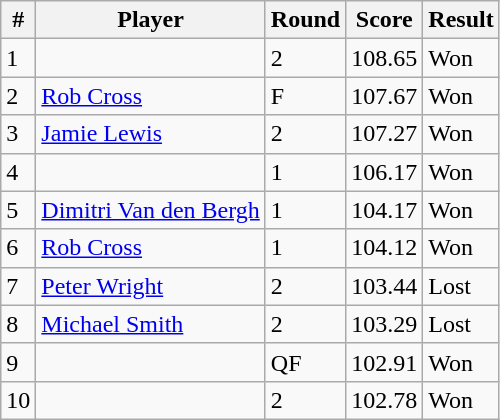<table class ="wikitable sortable">
<tr>
<th>#</th>
<th>Player</th>
<th>Round</th>
<th>Score</th>
<th>Result</th>
</tr>
<tr>
<td>1</td>
<td></td>
<td>2</td>
<td>108.65</td>
<td>Won</td>
</tr>
<tr>
<td>2</td>
<td> <a href='#'>Rob Cross</a></td>
<td>F</td>
<td>107.67</td>
<td>Won</td>
</tr>
<tr>
<td>3</td>
<td> <a href='#'>Jamie Lewis</a></td>
<td>2</td>
<td>107.27</td>
<td>Won</td>
</tr>
<tr>
<td>4</td>
<td></td>
<td>1</td>
<td>106.17</td>
<td>Won</td>
</tr>
<tr>
<td>5</td>
<td> <a href='#'>Dimitri Van den Bergh</a></td>
<td>1</td>
<td>104.17</td>
<td>Won</td>
</tr>
<tr>
<td>6</td>
<td> <a href='#'>Rob Cross</a></td>
<td>1</td>
<td>104.12</td>
<td>Won</td>
</tr>
<tr>
<td>7</td>
<td> <a href='#'>Peter Wright</a></td>
<td>2</td>
<td>103.44</td>
<td>Lost</td>
</tr>
<tr>
<td>8</td>
<td> <a href='#'>Michael Smith</a></td>
<td>2</td>
<td>103.29</td>
<td>Lost</td>
</tr>
<tr>
<td>9</td>
<td></td>
<td>QF</td>
<td>102.91</td>
<td>Won</td>
</tr>
<tr>
<td>10</td>
<td></td>
<td>2</td>
<td>102.78</td>
<td>Won</td>
</tr>
</table>
